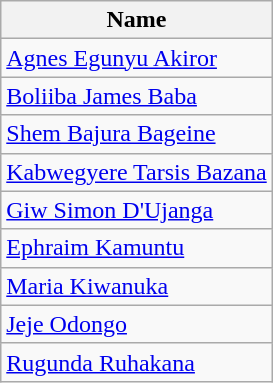<table class="wikitable sortable">
<tr>
<th>Name</th>
</tr>
<tr>
<td><a href='#'>Agnes Egunyu Akiror</a></td>
</tr>
<tr>
<td><a href='#'>Boliiba James Baba</a></td>
</tr>
<tr>
<td><a href='#'>Shem Bajura Bageine</a></td>
</tr>
<tr>
<td><a href='#'>Kabwegyere Tarsis Bazana</a></td>
</tr>
<tr>
<td><a href='#'>Giw Simon D'Ujanga</a></td>
</tr>
<tr>
<td><a href='#'>Ephraim Kamuntu</a></td>
</tr>
<tr>
<td><a href='#'>Maria Kiwanuka</a></td>
</tr>
<tr>
<td><a href='#'>Jeje Odongo</a></td>
</tr>
<tr>
<td><a href='#'>Rugunda Ruhakana</a></td>
</tr>
</table>
